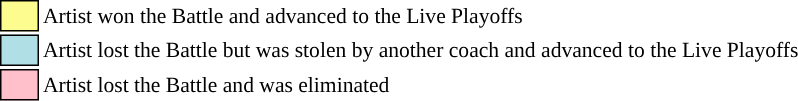<table class="toccolours" style="font-size: 90%; white-space: nowrap;”">
<tr>
<td style="background:#fdfc8f; border:1px solid black;">      </td>
<td>Artist won the Battle and advanced to the Live Playoffs</td>
</tr>
<tr>
<td style="background:#b0e0e6; border:1px solid black;">      </td>
<td>Artist lost the Battle but was stolen by another coach and advanced to the Live Playoffs</td>
</tr>
<tr>
<td style="background:pink; border:1px solid black;">      </td>
<td>Artist lost the Battle and was eliminated</td>
</tr>
<tr>
</tr>
</table>
